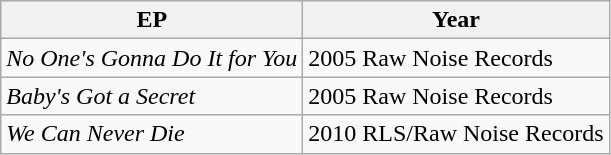<table class="wikitable">
<tr>
<th>EP</th>
<th>Year</th>
</tr>
<tr>
<td><em>No One's Gonna Do It for You</em></td>
<td>2005 Raw Noise Records</td>
</tr>
<tr>
<td><em>Baby's Got a Secret</em></td>
<td>2005 Raw Noise Records</td>
</tr>
<tr>
<td><em>We Can Never Die</em></td>
<td>2010 RLS/Raw Noise Records</td>
</tr>
</table>
